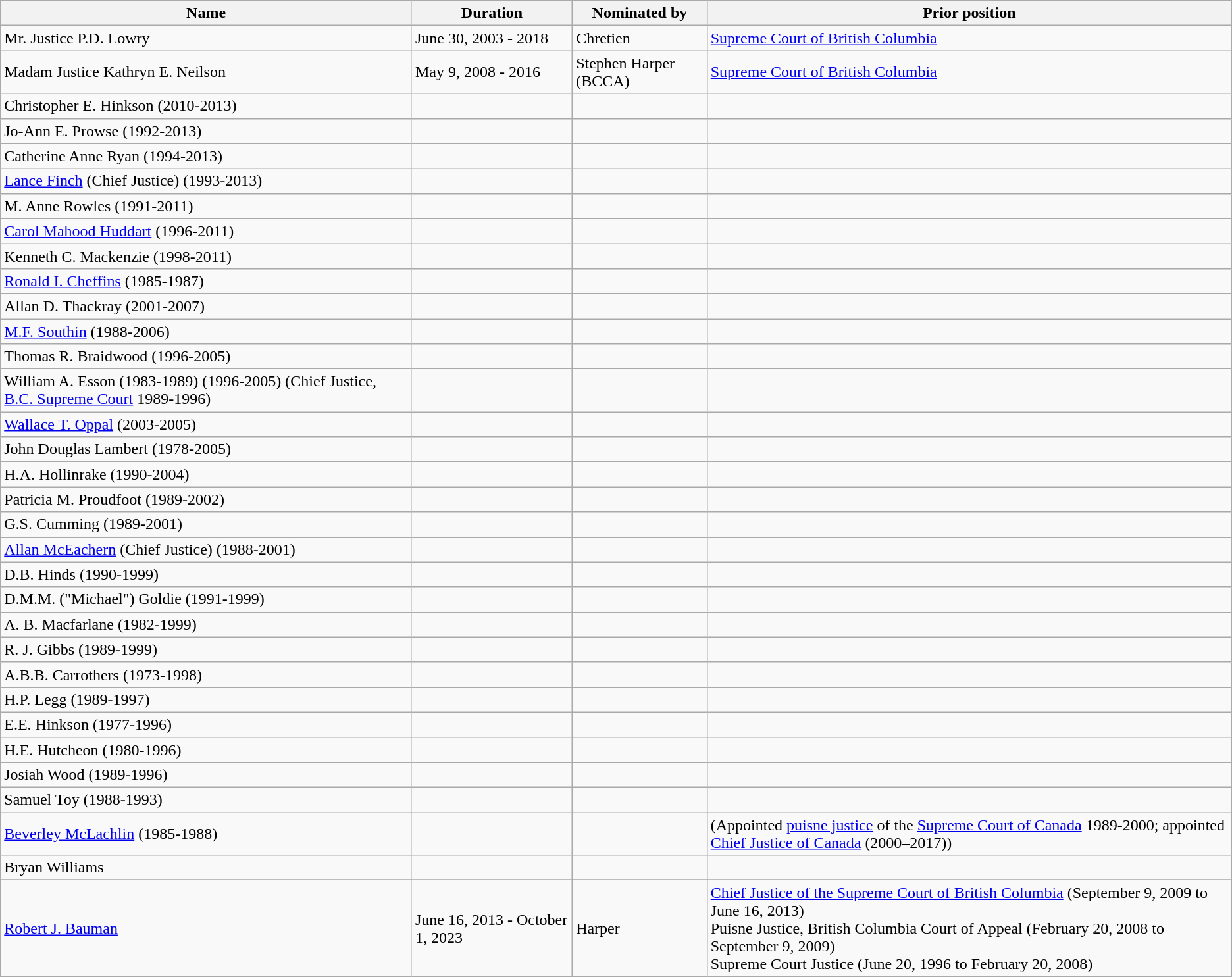<table class="wikitable sortable">
<tr>
<th>Name</th>
<th>Duration</th>
<th>Nominated by</th>
<th>Prior position</th>
</tr>
<tr>
<td>Mr. Justice P.D. Lowry </td>
<td>June 30, 2003 - 2018</td>
<td>Chretien</td>
<td><a href='#'>Supreme Court of British Columbia</a></td>
</tr>
<tr>
<td>Madam Justice Kathryn E. Neilson</td>
<td>May 9, 2008 - 2016</td>
<td>Stephen Harper (BCCA)</td>
<td><a href='#'>Supreme Court of British Columbia</a></td>
</tr>
<tr>
<td>Christopher E. Hinkson (2010-2013)</td>
<td></td>
<td></td>
<td></td>
</tr>
<tr>
<td>Jo-Ann E. Prowse (1992-2013)</td>
<td></td>
<td></td>
<td></td>
</tr>
<tr>
<td>Catherine Anne Ryan (1994-2013)</td>
<td></td>
<td></td>
<td></td>
</tr>
<tr>
<td><a href='#'>Lance Finch</a> (Chief Justice) (1993-2013)</td>
<td></td>
<td></td>
<td></td>
</tr>
<tr>
<td>M. Anne Rowles (1991-2011)</td>
<td></td>
<td></td>
<td></td>
</tr>
<tr>
<td><a href='#'>Carol Mahood Huddart</a> (1996-2011)</td>
<td></td>
<td></td>
<td></td>
</tr>
<tr>
<td>Kenneth C. Mackenzie (1998-2011)</td>
<td></td>
<td></td>
<td></td>
</tr>
<tr>
<td><a href='#'>Ronald I. Cheffins</a> (1985-1987) </td>
<td></td>
<td></td>
<td></td>
</tr>
<tr>
<td>Allan D. Thackray (2001-2007)</td>
<td></td>
<td></td>
<td></td>
</tr>
<tr>
<td><a href='#'>M.F. Southin</a> (1988-2006)</td>
<td></td>
<td></td>
<td></td>
</tr>
<tr>
<td>Thomas R. Braidwood (1996-2005)</td>
<td></td>
<td></td>
<td></td>
</tr>
<tr>
<td>William A. Esson (1983-1989) (1996-2005) (Chief Justice, <a href='#'>B.C. Supreme Court</a> 1989-1996)</td>
<td></td>
<td></td>
<td></td>
</tr>
<tr>
<td><a href='#'>Wallace T. Oppal</a> (2003-2005)</td>
<td></td>
<td></td>
<td></td>
</tr>
<tr>
<td>John Douglas Lambert (1978-2005)</td>
<td></td>
<td></td>
<td></td>
</tr>
<tr>
<td>H.A. Hollinrake (1990-2004)</td>
<td></td>
<td></td>
<td></td>
</tr>
<tr>
<td>Patricia M. Proudfoot (1989-2002)</td>
<td></td>
<td></td>
<td></td>
</tr>
<tr>
<td>G.S. Cumming (1989-2001)</td>
<td></td>
<td></td>
<td></td>
</tr>
<tr>
<td><a href='#'>Allan McEachern</a> (Chief Justice) (1988-2001)</td>
<td></td>
<td></td>
<td></td>
</tr>
<tr>
<td>D.B. Hinds (1990-1999)</td>
<td></td>
<td></td>
<td></td>
</tr>
<tr>
<td>D.M.M. ("Michael") Goldie (1991-1999)</td>
<td></td>
<td></td>
<td></td>
</tr>
<tr>
<td>A. B. Macfarlane (1982-1999)</td>
<td></td>
<td></td>
<td></td>
</tr>
<tr>
<td>R. J. Gibbs (1989-1999)</td>
<td></td>
<td></td>
<td></td>
</tr>
<tr>
<td>A.B.B. Carrothers (1973-1998)</td>
<td></td>
<td></td>
<td></td>
</tr>
<tr>
<td>H.P. Legg (1989-1997)</td>
<td></td>
<td></td>
<td></td>
</tr>
<tr>
<td>E.E. Hinkson (1977-1996)</td>
<td></td>
<td></td>
<td></td>
</tr>
<tr>
<td>H.E. Hutcheon (1980-1996)</td>
<td></td>
<td></td>
<td></td>
</tr>
<tr>
<td>Josiah Wood (1989-1996)</td>
<td></td>
<td></td>
<td></td>
</tr>
<tr>
<td>Samuel Toy (1988-1993)</td>
<td></td>
<td></td>
<td></td>
</tr>
<tr>
<td><a href='#'>Beverley McLachlin</a> (1985-1988)</td>
<td></td>
<td></td>
<td>(Appointed <a href='#'>puisne justice</a> of the <a href='#'>Supreme Court of Canada</a> 1989-2000; appointed <a href='#'>Chief Justice of Canada</a> (2000–2017))</td>
</tr>
<tr>
<td>Bryan Williams</td>
<td></td>
<td></td>
<td></td>
</tr>
<tr>
</tr>
<tr>
<td><a href='#'>Robert J. Bauman</a></td>
<td>June 16, 2013 - October 1, 2023</td>
<td>Harper</td>
<td><a href='#'>Chief Justice of the Supreme Court of British Columbia</a> (September 9, 2009 to June 16, 2013) <br> Puisne Justice, British Columbia Court of Appeal (February 20, 2008 to September 9, 2009)<br> Supreme Court Justice (June 20, 1996 to February 20, 2008)</td>
</tr>
</table>
